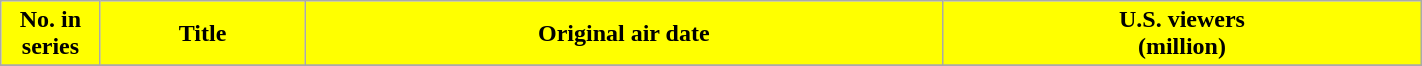<table class="wikitable plainrowheaders" style="width:75%;">
<tr>
<th scope="col" style="background-color: #FFFF00; color: #000;" width=7%>No. in<br>series</th>
<th scope="col" style="background-color: #FFFF00; color: #000;">Title</th>
<th scope="col" style="background-color: #FFFF00; color: #000;">Original air date</th>
<th scope="col" style="background-color: #FFFF00; color: #000;">U.S. viewers<br>(million)</th>
</tr>
<tr>
</tr>
</table>
